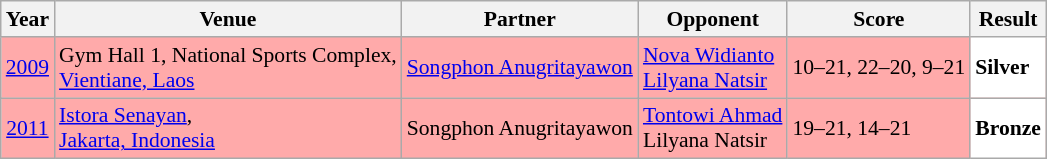<table class="sortable wikitable" style="font-size: 90%;">
<tr>
<th>Year</th>
<th>Venue</th>
<th>Partner</th>
<th>Opponent</th>
<th>Score</th>
<th>Result</th>
</tr>
<tr style="background:#FFAAAA">
<td align="center"><a href='#'>2009</a></td>
<td align="left">Gym Hall 1, National Sports Complex,<br><a href='#'>Vientiane, Laos</a></td>
<td align="left"> <a href='#'>Songphon Anugritayawon</a></td>
<td align="left"> <a href='#'>Nova Widianto</a> <br>  <a href='#'>Lilyana Natsir</a></td>
<td align="left">10–21, 22–20, 9–21</td>
<td style="text-align:left; background:white"> <strong>Silver</strong></td>
</tr>
<tr style="background:#FFAAAA">
<td align="center"><a href='#'>2011</a></td>
<td align="left"><a href='#'>Istora Senayan</a>,<br><a href='#'>Jakarta, Indonesia</a></td>
<td align="left"> Songphon Anugritayawon</td>
<td align="left"> <a href='#'>Tontowi Ahmad</a> <br>  Lilyana Natsir</td>
<td align="left">19–21, 14–21</td>
<td style="text-align:left; background:white"> <strong>Bronze</strong></td>
</tr>
</table>
